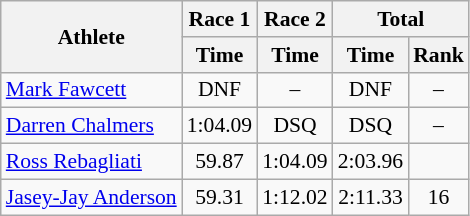<table class="wikitable" style="font-size:90%">
<tr>
<th rowspan="2">Athlete</th>
<th>Race 1</th>
<th>Race 2</th>
<th colspan="2">Total</th>
</tr>
<tr>
<th>Time</th>
<th>Time</th>
<th>Time</th>
<th>Rank</th>
</tr>
<tr>
<td><a href='#'>Mark Fawcett</a></td>
<td align="center">DNF</td>
<td align="center">–</td>
<td align="center">DNF</td>
<td align="center">–</td>
</tr>
<tr>
<td><a href='#'>Darren Chalmers</a></td>
<td align="center">1:04.09</td>
<td align="center">DSQ</td>
<td align="center">DSQ</td>
<td align="center">–</td>
</tr>
<tr>
<td><a href='#'>Ross Rebagliati</a></td>
<td align="center">59.87</td>
<td align="center">1:04.09</td>
<td align="center">2:03.96</td>
<td align="center"></td>
</tr>
<tr>
<td><a href='#'>Jasey-Jay Anderson</a></td>
<td align="center">59.31</td>
<td align="center">1:12.02</td>
<td align="center">2:11.33</td>
<td align="center">16</td>
</tr>
</table>
